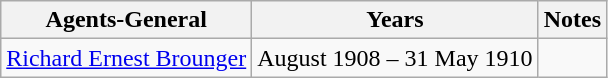<table class="wikitable">
<tr>
<th>Agents-General</th>
<th>Years</th>
<th>Notes</th>
</tr>
<tr>
<td><a href='#'>Richard Ernest Brounger</a></td>
<td>August 1908 – 31 May 1910</td>
<td></td>
</tr>
</table>
